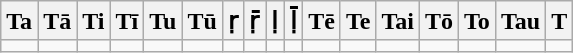<table class=wikitable>
<tr>
<th>Ta</th>
<th>Tā</th>
<th>Ti</th>
<th>Tī</th>
<th>Tu</th>
<th>Tū</th>
<th>ṛ</th>
<th>ṝ</th>
<th>ḷ</th>
<th>ḹ</th>
<th>Tē</th>
<th>Te</th>
<th>Tai</th>
<th>Tō</th>
<th>To</th>
<th>Tau</th>
<th>T</th>
</tr>
<tr>
<td></td>
<td></td>
<td></td>
<td></td>
<td></td>
<td></td>
<td></td>
<td></td>
<td></td>
<td></td>
<td></td>
<td></td>
<td></td>
<td></td>
<td></td>
<td></td>
<td></td>
</tr>
</table>
